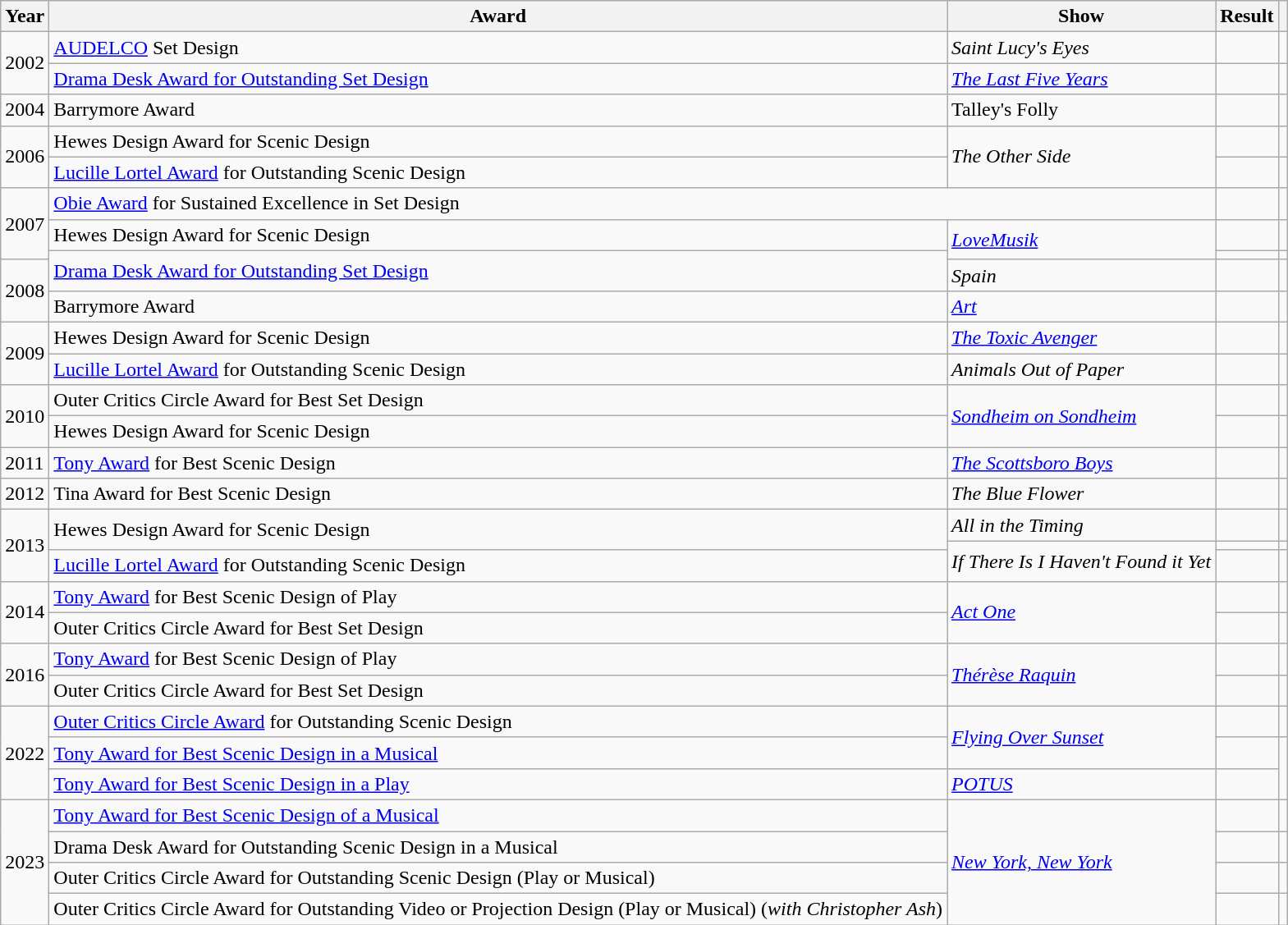<table class="wikitable sortable">
<tr>
<th>Year</th>
<th>Award</th>
<th>Show</th>
<th>Result</th>
<th class=unsortable></th>
</tr>
<tr>
<td rowspan=2>2002</td>
<td><a href='#'>AUDELCO</a> Set Design</td>
<td><em>Saint Lucy's Eyes</em></td>
<td></td>
<td></td>
</tr>
<tr>
<td><a href='#'>Drama Desk Award for Outstanding Set Design</a></td>
<td><em><a href='#'>The Last Five Years</a></em></td>
<td></td>
<td></td>
</tr>
<tr>
<td>2004</td>
<td>Barrymore Award</td>
<td>Talley's Folly</td>
<td></td>
<td></td>
</tr>
<tr>
<td rowspan=2>2006</td>
<td>Hewes Design Award for Scenic Design</td>
<td rowspan=2><em>The Other Side</em></td>
<td></td>
<td></td>
</tr>
<tr>
<td><a href='#'>Lucille Lortel Award</a> for Outstanding Scenic Design</td>
<td></td>
<td></td>
</tr>
<tr>
<td rowspan=3>2007</td>
<td colspan=2><a href='#'>Obie Award</a> for Sustained Excellence in Set Design</td>
<td></td>
<td></td>
</tr>
<tr>
<td>Hewes Design Award for Scenic Design</td>
<td rowspan=2><em><a href='#'>LoveMusik</a></em></td>
<td></td>
<td></td>
</tr>
<tr>
<td rowspan=2><a href='#'>Drama Desk Award for Outstanding Set Design</a></td>
<td></td>
</tr>
<tr>
<td rowspan=2>2008</td>
<td><em>Spain</em></td>
<td></td>
<td></td>
</tr>
<tr>
<td>Barrymore Award</td>
<td><em><a href='#'>Art</a></em></td>
<td></td>
<td></td>
</tr>
<tr>
<td rowspan=2>2009</td>
<td>Hewes Design Award for Scenic Design</td>
<td><em><a href='#'>The Toxic Avenger</a></em></td>
<td></td>
<td></td>
</tr>
<tr>
<td><a href='#'>Lucille Lortel Award</a> for Outstanding Scenic Design</td>
<td><em>Animals Out of Paper</em></td>
<td></td>
<td></td>
</tr>
<tr>
<td rowspan=2>2010</td>
<td>Outer Critics Circle Award for Best Set Design</td>
<td rowspan=2><em><a href='#'>Sondheim on Sondheim</a></em></td>
<td></td>
<td></td>
</tr>
<tr>
<td>Hewes Design Award for Scenic Design</td>
<td></td>
<td></td>
</tr>
<tr>
<td>2011</td>
<td><a href='#'>Tony Award</a> for Best Scenic Design</td>
<td><em><a href='#'>The Scottsboro Boys</a></em></td>
<td></td>
<td></td>
</tr>
<tr>
<td>2012</td>
<td>Tina Award for Best Scenic Design</td>
<td><em>The Blue Flower</em></td>
<td></td>
<td></td>
</tr>
<tr>
<td rowspan=3>2013</td>
<td rowspan=2>Hewes Design Award for Scenic Design</td>
<td><em>All in the Timing</em></td>
<td></td>
<td></td>
</tr>
<tr>
<td rowspan=2><em>If There Is I Haven't Found it Yet</em></td>
<td></td>
<td></td>
</tr>
<tr>
<td><a href='#'>Lucille Lortel Award</a> for Outstanding Scenic Design</td>
<td></td>
<td></td>
</tr>
<tr>
<td rowspan=2>2014</td>
<td><a href='#'>Tony Award</a> for Best Scenic Design of Play</td>
<td rowspan=2><em><a href='#'>Act One</a></em></td>
<td></td>
<td></td>
</tr>
<tr>
<td>Outer Critics Circle Award for Best Set Design</td>
<td></td>
<td></td>
</tr>
<tr>
<td rowspan=2>2016</td>
<td><a href='#'>Tony Award</a> for Best Scenic Design of Play</td>
<td rowspan=2><em><a href='#'>Thérèse Raquin</a></em></td>
<td></td>
<td></td>
</tr>
<tr>
<td>Outer Critics Circle Award for Best Set Design</td>
<td></td>
<td></td>
</tr>
<tr>
<td rowspan=3>2022</td>
<td><a href='#'>Outer Critics Circle Award</a> for Outstanding Scenic Design</td>
<td rowspan=2><em><a href='#'>Flying Over Sunset</a></em></td>
<td></td>
<td></td>
</tr>
<tr>
<td><a href='#'>Tony Award for Best Scenic Design in a Musical</a></td>
<td></td>
<td rowspan=2></td>
</tr>
<tr>
<td><a href='#'>Tony Award for Best Scenic Design in a Play</a></td>
<td><em><a href='#'>POTUS</a></em></td>
<td></td>
</tr>
<tr>
<td rowspan="4">2023</td>
<td><a href='#'>Tony Award for Best Scenic Design of a Musical</a></td>
<td rowspan="4"><em><a href='#'>New York, New York</a></em></td>
<td></td>
<td></td>
</tr>
<tr>
<td>Drama Desk Award for Outstanding Scenic Design in a Musical</td>
<td></td>
<td></td>
</tr>
<tr>
<td>Outer Critics Circle Award for Outstanding Scenic Design (Play or Musical)</td>
<td></td>
<td></td>
</tr>
<tr>
<td>Outer Critics Circle Award for Outstanding Video or Projection Design (Play or Musical) (<em>with Christopher Ash</em>)</td>
<td></td>
<td></td>
</tr>
</table>
